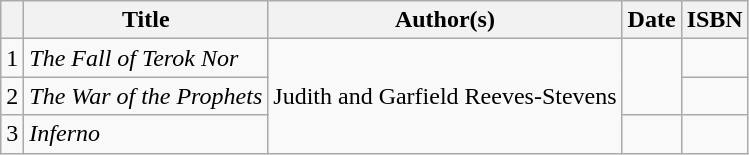<table class="wikitable">
<tr>
<th></th>
<th>Title</th>
<th>Author(s)</th>
<th>Date</th>
<th>ISBN</th>
</tr>
<tr>
<td>1</td>
<td><em>The Fall of Terok Nor</em></td>
<td rowspan="3">Judith and Garfield Reeves-Stevens</td>
<td rowspan="2"></td>
<td></td>
</tr>
<tr>
<td>2</td>
<td><em>The War of the Prophets</em></td>
<td></td>
</tr>
<tr>
<td>3</td>
<td><em>Inferno</em></td>
<td></td>
<td></td>
</tr>
</table>
